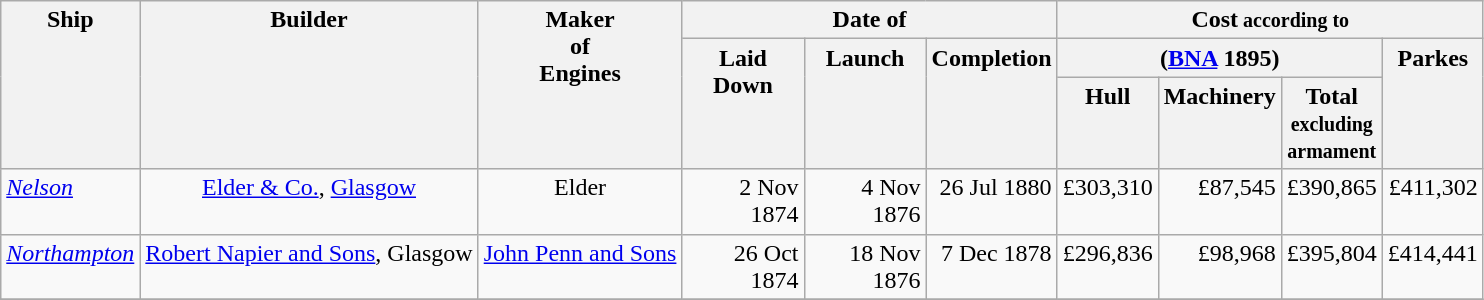<table class="wikitable">
<tr valign="top">
<th rowspan=3>Ship</th>
<th align = center rowspan=3>Builder</th>
<th align = center rowspan=3>Maker<br>of<br>Engines</th>
<th colspan = 3>Date of</th>
<th colspan = 4>Cost<small> according to</small></th>
</tr>
<tr valign="top">
<th rowspan = 2 align = center width = 74>Laid Down</th>
<th rowspan = 2 align = center width = 74>Launch</th>
<th rowspan = 2 align = center width = 74>Completion</th>
<th align = center colspan= 3>(<a href='#'>BNA</a> 1895)</th>
<th align = center rowspan= 2>Parkes</th>
</tr>
<tr valign="top">
<th align="center">Hull</th>
<th align="center">Machinery</th>
<th align="center">Total<br><small>excluding<br>armament</small></th>
</tr>
<tr valign="top">
<td><a href='#'><em>Nelson</em></a></td>
<td align= center><a href='#'>Elder & Co.</a>, <a href='#'>Glasgow</a></td>
<td align= center>Elder</td>
<td align=right>2 Nov 1874</td>
<td align=right>4 Nov 1876</td>
<td align=right>26 Jul 1880</td>
<td align= right>£303,310</td>
<td align= right>£87,545</td>
<td align= right>£390,865</td>
<td align= right>£411,302</td>
</tr>
<tr valign="top">
<td><a href='#'><em>Northampton</em></a></td>
<td align= center><a href='#'>Robert Napier and Sons</a>, Glasgow</td>
<td align= center><a href='#'>John Penn and Sons</a></td>
<td align=right>26 Oct 1874</td>
<td align=right>18 Nov 1876</td>
<td align=right>7 Dec 1878</td>
<td align= right>£296,836</td>
<td align= right>£98,968</td>
<td align= right>£395,804</td>
<td align= right>£414,441</td>
</tr>
<tr>
</tr>
</table>
